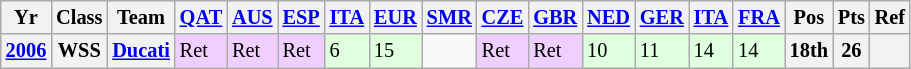<table class="wikitable" style="font-size: 85%">
<tr valign="top">
<th valign="middle"><strong>Yr</strong></th>
<th valign="middle"><strong>Class</strong></th>
<th valign="middle"><strong>Team</strong></th>
<th><a href='#'>QAT</a><br></th>
<th><a href='#'>AUS</a><br></th>
<th><a href='#'>ESP</a><br></th>
<th><a href='#'>ITA</a><br></th>
<th><a href='#'>EUR</a><br></th>
<th><a href='#'>SMR</a><br></th>
<th><a href='#'>CZE</a><br></th>
<th><a href='#'>GBR</a><br></th>
<th><a href='#'>NED</a><br></th>
<th><a href='#'>GER</a><br></th>
<th><a href='#'>ITA</a><br></th>
<th><a href='#'>FRA</a><br></th>
<th valign="middle">Pos</th>
<th valign="middle">Pts</th>
<th valign="middle">Ref</th>
</tr>
<tr>
<th><a href='#'>2006</a></th>
<th>WSS</th>
<th><a href='#'>Ducati</a></th>
<td style="background:#efcfff;">Ret</td>
<td style="background:#efcfff;">Ret</td>
<td style="background:#efcfff;">Ret</td>
<td style="background:#dfffdf;">6</td>
<td style="background:#dfffdf;">15</td>
<td></td>
<td style="background:#efcfff;">Ret</td>
<td style="background:#efcfff;">Ret</td>
<td style="background:#dfffdf;">10</td>
<td style="background:#dfffdf;">11</td>
<td style="background:#dfffdf;">14</td>
<td style="background:#dfffdf;">14</td>
<th>18th</th>
<th>26</th>
<th></th>
</tr>
</table>
